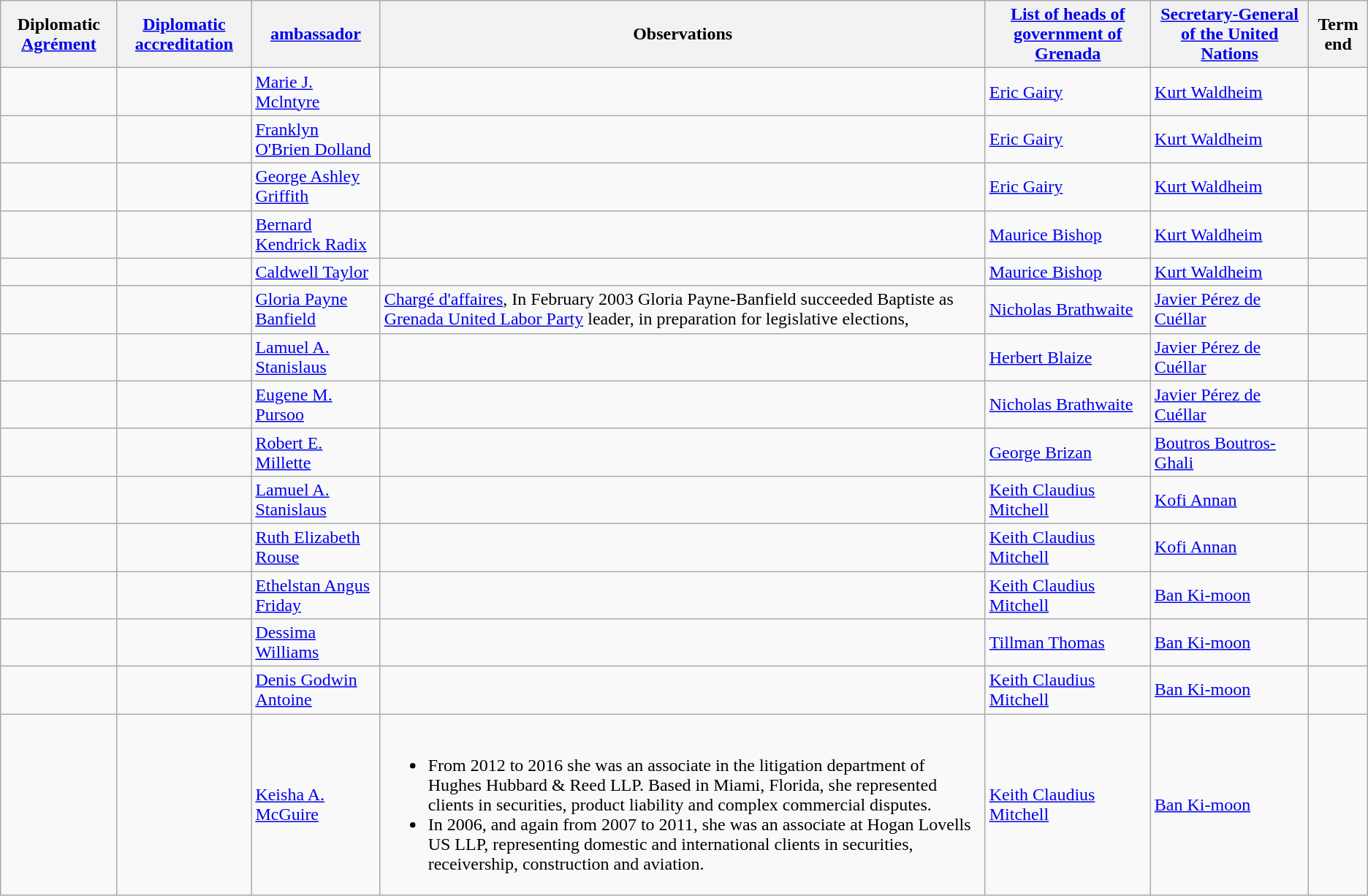<table class="wikitable sortable">
<tr>
<th>Diplomatic <a href='#'>Agrément</a></th>
<th><a href='#'>Diplomatic accreditation</a></th>
<th><a href='#'>ambassador</a></th>
<th>Observations</th>
<th><a href='#'>List of heads of government of Grenada</a></th>
<th><a href='#'>Secretary-General of the United Nations</a></th>
<th>Term end</th>
</tr>
<tr>
<td></td>
<td></td>
<td><a href='#'>Marie J. Mclntyre</a></td>
<td></td>
<td><a href='#'>Eric Gairy</a></td>
<td><a href='#'>Kurt Waldheim</a></td>
<td></td>
</tr>
<tr>
<td></td>
<td></td>
<td><a href='#'>Franklyn O'Brien Dolland</a></td>
<td></td>
<td><a href='#'>Eric Gairy</a></td>
<td><a href='#'>Kurt Waldheim</a></td>
<td></td>
</tr>
<tr>
<td></td>
<td></td>
<td><a href='#'>George Ashley Griffith</a></td>
<td></td>
<td><a href='#'>Eric Gairy</a></td>
<td><a href='#'>Kurt Waldheim</a></td>
<td></td>
</tr>
<tr>
<td></td>
<td></td>
<td><a href='#'>Bernard Kendrick Radix</a></td>
<td></td>
<td><a href='#'>Maurice Bishop</a></td>
<td><a href='#'>Kurt Waldheim</a></td>
<td></td>
</tr>
<tr>
<td></td>
<td></td>
<td><a href='#'>Caldwell Taylor</a></td>
<td></td>
<td><a href='#'>Maurice Bishop</a></td>
<td><a href='#'>Kurt Waldheim</a></td>
<td></td>
</tr>
<tr>
<td></td>
<td></td>
<td><a href='#'>Gloria Payne Banfield</a></td>
<td><a href='#'>Chargé d'affaires</a>, In February 2003 Gloria Payne-Banfield succeeded Baptiste as <a href='#'>Grenada United Labor Party</a> leader, in preparation for legislative elections,</td>
<td><a href='#'>Nicholas Brathwaite</a></td>
<td><a href='#'>Javier Pérez de Cuéllar</a></td>
<td></td>
</tr>
<tr>
<td></td>
<td></td>
<td><a href='#'>Lamuel A. Stanislaus</a></td>
<td></td>
<td><a href='#'>Herbert Blaize</a></td>
<td><a href='#'>Javier Pérez de Cuéllar</a></td>
<td></td>
</tr>
<tr>
<td></td>
<td></td>
<td><a href='#'>Eugene M. Pursoo</a></td>
<td></td>
<td><a href='#'>Nicholas Brathwaite</a></td>
<td><a href='#'>Javier Pérez de Cuéllar</a></td>
<td></td>
</tr>
<tr>
<td></td>
<td></td>
<td><a href='#'>Robert E. Millette</a></td>
<td></td>
<td><a href='#'>George Brizan</a></td>
<td><a href='#'>Boutros Boutros-Ghali</a></td>
<td></td>
</tr>
<tr>
<td></td>
<td></td>
<td><a href='#'>Lamuel A. Stanislaus</a></td>
<td></td>
<td><a href='#'>Keith Claudius Mitchell</a></td>
<td><a href='#'>Kofi Annan</a></td>
<td></td>
</tr>
<tr>
<td></td>
<td></td>
<td><a href='#'>Ruth Elizabeth Rouse</a></td>
<td></td>
<td><a href='#'>Keith Claudius Mitchell</a></td>
<td><a href='#'>Kofi Annan</a></td>
<td></td>
</tr>
<tr>
<td></td>
<td></td>
<td><a href='#'>Ethelstan Angus Friday</a></td>
<td></td>
<td><a href='#'>Keith Claudius Mitchell</a></td>
<td><a href='#'>Ban Ki-moon</a></td>
<td></td>
</tr>
<tr>
<td></td>
<td></td>
<td><a href='#'>Dessima Williams</a></td>
<td></td>
<td><a href='#'>Tillman Thomas</a></td>
<td><a href='#'>Ban Ki-moon</a></td>
<td></td>
</tr>
<tr>
<td></td>
<td></td>
<td><a href='#'>Denis Godwin Antoine</a></td>
<td></td>
<td><a href='#'>Keith Claudius Mitchell</a></td>
<td><a href='#'>Ban Ki-moon</a></td>
<td></td>
</tr>
<tr>
<td></td>
<td></td>
<td><a href='#'>Keisha A. McGuire</a></td>
<td><br><ul><li>From 2012 to 2016 she was an associate in the litigation department of Hughes Hubbard & Reed LLP. Based in Miami, Florida, she represented clients in securities, product liability and complex commercial disputes.</li><li>In 2006, and again from 2007 to 2011, she was an associate at Hogan Lovells US LLP, representing domestic and international clients in securities, receivership, construction and aviation.</li></ul></td>
<td><a href='#'>Keith Claudius Mitchell</a></td>
<td><a href='#'>Ban Ki-moon</a></td>
<td></td>
</tr>
</table>
